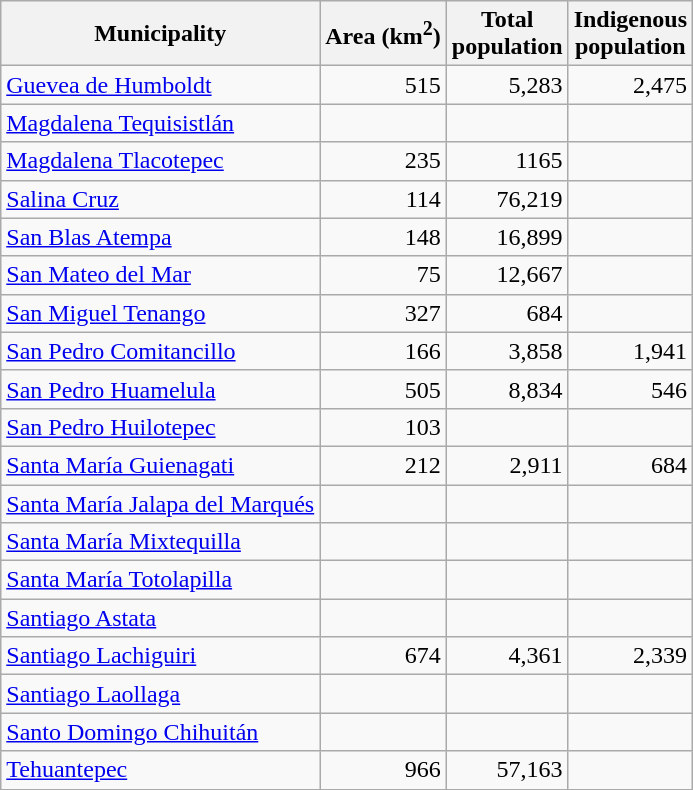<table class="wikitable sortable" style="text-align:right">
<tr>
<th>Municipality</th>
<th>Area (km<sup>2</sup>)</th>
<th>Total<br>population</th>
<th>Indigenous<br>population</th>
</tr>
<tr>
<td style="text-align:left"><a href='#'>Guevea de Humboldt</a></td>
<td>515</td>
<td>5,283</td>
<td>2,475</td>
</tr>
<tr>
<td style="text-align:left"><a href='#'>Magdalena Tequisistlán</a></td>
<td></td>
<td></td>
<td></td>
</tr>
<tr>
<td style="text-align:left"><a href='#'>Magdalena Tlacotepec</a></td>
<td>235</td>
<td>1165</td>
<td></td>
</tr>
<tr>
<td style="text-align:left"><a href='#'>Salina Cruz</a></td>
<td>114</td>
<td>76,219</td>
<td></td>
</tr>
<tr>
<td style="text-align:left"><a href='#'>San Blas Atempa</a></td>
<td>148</td>
<td>16,899</td>
<td></td>
</tr>
<tr>
<td style="text-align:left"><a href='#'>San Mateo del Mar</a></td>
<td>75</td>
<td>12,667</td>
<td></td>
</tr>
<tr>
<td style="text-align:left"><a href='#'>San Miguel Tenango</a></td>
<td>327</td>
<td>684</td>
<td></td>
</tr>
<tr>
<td style="text-align:left"><a href='#'>San Pedro Comitancillo</a></td>
<td>166</td>
<td>3,858</td>
<td>1,941</td>
</tr>
<tr>
<td style="text-align:left"><a href='#'>San Pedro Huamelula</a></td>
<td>505</td>
<td>8,834</td>
<td>546</td>
</tr>
<tr>
<td style="text-align:left"><a href='#'>San Pedro Huilotepec</a></td>
<td>103</td>
<td></td>
<td></td>
</tr>
<tr>
<td style="text-align:left"><a href='#'>Santa María Guienagati</a></td>
<td>212</td>
<td>2,911</td>
<td>684</td>
</tr>
<tr>
<td style="text-align:left"><a href='#'>Santa María Jalapa del Marqués</a></td>
<td></td>
<td></td>
<td></td>
</tr>
<tr>
<td style="text-align:left"><a href='#'>Santa María Mixtequilla</a></td>
<td></td>
<td></td>
<td></td>
</tr>
<tr>
<td style="text-align:left"><a href='#'>Santa María Totolapilla</a></td>
<td></td>
<td></td>
<td></td>
</tr>
<tr>
<td style="text-align:left"><a href='#'>Santiago Astata</a></td>
<td></td>
<td></td>
<td></td>
</tr>
<tr>
<td style="text-align:left"><a href='#'>Santiago Lachiguiri</a></td>
<td>674</td>
<td>4,361</td>
<td>2,339</td>
</tr>
<tr>
<td style="text-align:left"><a href='#'>Santiago Laollaga</a></td>
<td></td>
<td></td>
<td></td>
</tr>
<tr>
<td style="text-align:left"><a href='#'>Santo Domingo Chihuitán</a></td>
<td></td>
<td></td>
<td></td>
</tr>
<tr>
<td style="text-align:left"><a href='#'>Tehuantepec</a></td>
<td>966</td>
<td>57,163</td>
<td></td>
</tr>
</table>
